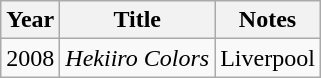<table class="wikitable">
<tr>
<th>Year</th>
<th>Title</th>
<th>Notes</th>
</tr>
<tr>
<td>2008</td>
<td><em>Hekiiro Colors</em></td>
<td>Liverpool</td>
</tr>
</table>
